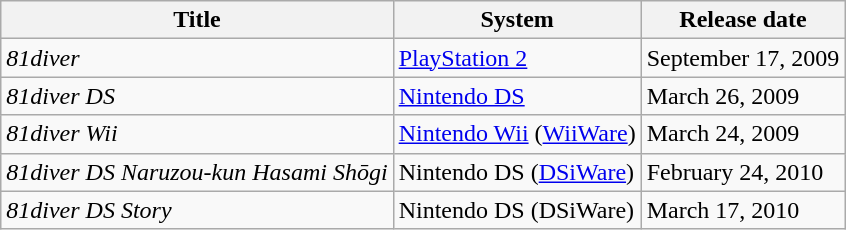<table class="wikitable sortable">
<tr>
<th>Title</th>
<th>System</th>
<th>Release date</th>
</tr>
<tr>
<td><em>81diver</em></td>
<td><a href='#'>PlayStation 2</a></td>
<td>September 17, 2009</td>
</tr>
<tr>
<td><em>81diver DS</em></td>
<td><a href='#'>Nintendo DS</a></td>
<td>March 26, 2009</td>
</tr>
<tr>
<td><em>81diver Wii</em></td>
<td><a href='#'>Nintendo Wii</a> (<a href='#'>WiiWare</a>)</td>
<td>March 24, 2009</td>
</tr>
<tr>
<td><em>81diver DS Naruzou-kun Hasami Shōgi</em></td>
<td>Nintendo DS (<a href='#'>DSiWare</a>)</td>
<td>February 24, 2010</td>
</tr>
<tr>
<td><em>81diver DS Story</em></td>
<td>Nintendo DS (DSiWare)</td>
<td>March 17, 2010</td>
</tr>
</table>
